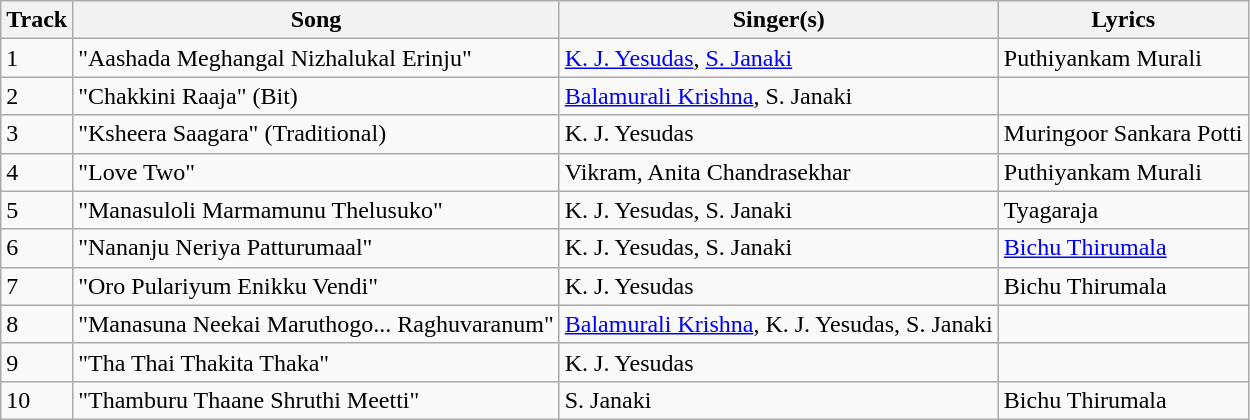<table class="wikitable">
<tr>
<th>Track</th>
<th>Song</th>
<th>Singer(s)</th>
<th>Lyrics</th>
</tr>
<tr>
<td>1</td>
<td>"Aashada Meghangal Nizhalukal Erinju"</td>
<td><a href='#'>K. J. Yesudas</a>, <a href='#'>S. Janaki</a></td>
<td>Puthiyankam Murali</td>
</tr>
<tr>
<td>2</td>
<td>"Chakkini Raaja" (Bit)</td>
<td><a href='#'>Balamurali Krishna</a>, S. Janaki</td>
<td></td>
</tr>
<tr>
<td>3</td>
<td>"Ksheera Saagara" (Traditional)</td>
<td>K. J. Yesudas</td>
<td>Muringoor Sankara Potti</td>
</tr>
<tr>
<td>4</td>
<td>"Love Two"</td>
<td>Vikram, Anita Chandrasekhar</td>
<td>Puthiyankam Murali</td>
</tr>
<tr>
<td>5</td>
<td>"Manasuloli Marmamunu Thelusuko"</td>
<td>K. J. Yesudas, S. Janaki</td>
<td>Tyagaraja</td>
</tr>
<tr>
<td>6</td>
<td>"Nananju Neriya Patturumaal"</td>
<td>K. J. Yesudas, S. Janaki</td>
<td><a href='#'>Bichu Thirumala</a></td>
</tr>
<tr>
<td>7</td>
<td>"Oro Pulariyum Enikku Vendi"</td>
<td>K. J. Yesudas</td>
<td>Bichu Thirumala</td>
</tr>
<tr>
<td>8</td>
<td>"Manasuna Neekai Maruthogo... Raghuvaranum" </td>
<td><a href='#'>Balamurali Krishna</a>, K. J. Yesudas, S. Janaki</td>
<td></td>
</tr>
<tr>
<td>9</td>
<td>"Tha Thai Thakita Thaka"</td>
<td>K. J. Yesudas</td>
<td></td>
</tr>
<tr>
<td>10</td>
<td>"Thamburu Thaane Shruthi Meetti"</td>
<td>S. Janaki</td>
<td>Bichu Thirumala</td>
</tr>
</table>
